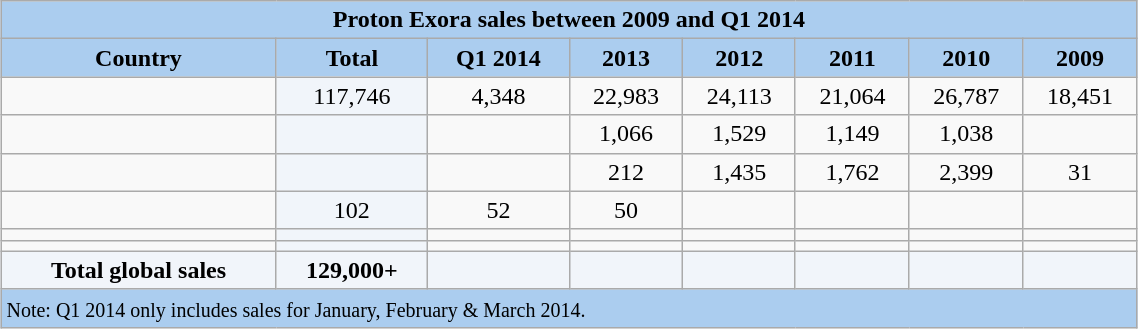<table class="wikitable"  style="margin:1em auto 1em auto; width:60%;">
<tr>
<th colspan="8" style="text-align:center; background:#abcdef;">Proton Exora sales between 2009 and Q1 2014</th>
</tr>
<tr>
<th style="background:#abcdef;" width:10%;">Country</th>
<th style="background:#abcdef;" width:10%;">Total</th>
<th style="background:#abcdef;" width:10%;">Q1 2014</th>
<th style="background:#abcdef;" width:10%;">2013</th>
<th style="background:#abcdef;" width:10%;">2012</th>
<th style="background:#abcdef;" width:10%;">2011</th>
<th style="background:#abcdef;" width:10%;">2010</th>
<th style="background:#abcdef;" width:10%;">2009</th>
</tr>
<tr align="center">
<td align=left></td>
<td style="background:#f1f5fa;">117,746</td>
<td>4,348</td>
<td>22,983</td>
<td>24,113</td>
<td>21,064</td>
<td>26,787</td>
<td>18,451</td>
</tr>
<tr align="center">
<td align=left></td>
<td style="background:#f1f5fa;"></td>
<td></td>
<td>1,066</td>
<td>1,529</td>
<td>1,149</td>
<td>1,038</td>
<td></td>
</tr>
<tr align="center">
<td align=left></td>
<td style="background:#f1f5fa;"></td>
<td></td>
<td>212</td>
<td>1,435</td>
<td>1,762</td>
<td>2,399</td>
<td>31</td>
</tr>
<tr align="center">
<td align=left></td>
<td style="background:#f1f5fa;">102</td>
<td>52</td>
<td>50</td>
<td></td>
<td></td>
<td></td>
<td></td>
</tr>
<tr align="center">
<td align=left></td>
<td style="background:#f1f5fa;"></td>
<td></td>
<td></td>
<td></td>
<td></td>
<td></td>
<td></td>
</tr>
<tr align="center">
<td align=left></td>
<td style="background:#f1f5fa;"></td>
<td></td>
<td></td>
<td></td>
<td></td>
<td></td>
<td></td>
</tr>
<tr align="center">
<td style="background:#f1f5fa;"><strong>Total global sales</strong></td>
<td style="background:#f1f5fa;"><strong>129,000+</strong></td>
<td style="background:#f1f5fa;"><strong> </strong></td>
<td style="background:#f1f5fa;"><strong> </strong></td>
<td style="background:#f1f5fa;"><strong> </strong></td>
<td style="background:#f1f5fa;"><strong> </strong></td>
<td style="background:#f1f5fa;"><strong> </strong></td>
<td style="background:#f1f5fa;"><strong> </strong></td>
</tr>
<tr align="center">
<td colspan="8"  style="text-align:left; background:#abcdef;"><small>Note: Q1 2014 only includes sales for January, February & March 2014.</small></td>
</tr>
</table>
